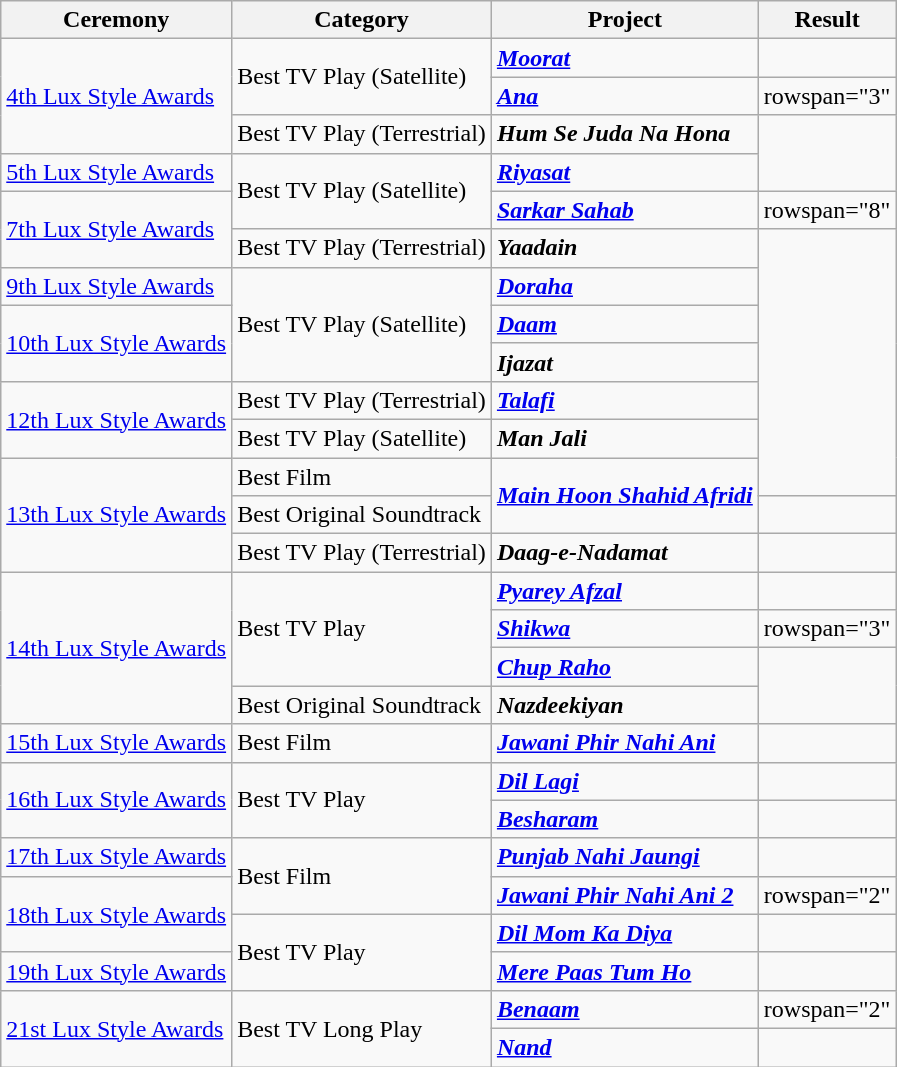<table class="wikitable style">
<tr>
<th>Ceremony</th>
<th>Category</th>
<th>Project</th>
<th>Result</th>
</tr>
<tr>
<td rowspan="3"><a href='#'>4th Lux Style Awards</a></td>
<td rowspan="2">Best TV Play (Satellite)</td>
<td><strong><em><a href='#'>Moorat</a></em></strong></td>
<td></td>
</tr>
<tr>
<td><strong><em><a href='#'>Ana</a></em></strong></td>
<td>rowspan="3" </td>
</tr>
<tr>
<td>Best TV Play (Terrestrial)</td>
<td><strong><em>Hum Se Juda Na Hona</em></strong></td>
</tr>
<tr>
<td><a href='#'>5th Lux Style Awards</a></td>
<td rowspan="2">Best TV Play (Satellite)</td>
<td><strong><em><a href='#'>Riyasat</a></em></strong></td>
</tr>
<tr>
<td rowspan="2"><a href='#'>7th Lux Style Awards</a></td>
<td><strong><em><a href='#'>Sarkar Sahab</a></em></strong></td>
<td>rowspan="8" </td>
</tr>
<tr>
<td>Best TV Play (Terrestrial)</td>
<td><strong><em>Yaadain</em></strong></td>
</tr>
<tr>
<td><a href='#'>9th Lux Style Awards</a></td>
<td rowspan="3">Best TV Play (Satellite)</td>
<td><strong><em><a href='#'>Doraha</a></em></strong></td>
</tr>
<tr>
<td rowspan="2"><a href='#'>10th Lux Style Awards</a></td>
<td><strong><em><a href='#'>Daam</a></em></strong></td>
</tr>
<tr>
<td><strong><em>Ijazat</em></strong></td>
</tr>
<tr>
<td rowspan="2"><a href='#'>12th Lux Style Awards</a></td>
<td>Best TV Play (Terrestrial)</td>
<td><strong><em><a href='#'>Talafi</a></em></strong></td>
</tr>
<tr>
<td>Best TV Play (Satellite)</td>
<td><strong><em>Man Jali</em></strong></td>
</tr>
<tr>
<td rowspan="3"><a href='#'>13th Lux Style Awards</a></td>
<td>Best Film</td>
<td rowspan="2"><strong><em><a href='#'>Main Hoon Shahid Afridi</a></em></strong></td>
</tr>
<tr>
<td>Best Original Soundtrack</td>
<td></td>
</tr>
<tr>
<td>Best TV Play (Terrestrial)</td>
<td><strong><em>Daag-e-Nadamat</em></strong></td>
<td></td>
</tr>
<tr>
<td rowspan="4"><a href='#'>14th Lux Style Awards</a></td>
<td rowspan="3">Best TV Play</td>
<td><strong><em><a href='#'>Pyarey Afzal</a></em></strong></td>
<td></td>
</tr>
<tr>
<td><strong><em><a href='#'>Shikwa</a></em></strong></td>
<td>rowspan="3" </td>
</tr>
<tr>
<td><strong><em><a href='#'>Chup Raho</a></em></strong></td>
</tr>
<tr>
<td>Best Original Soundtrack</td>
<td><strong><em>Nazdeekiyan</em></strong></td>
</tr>
<tr>
<td><a href='#'>15th Lux Style Awards</a></td>
<td>Best Film</td>
<td><strong><em><a href='#'>Jawani Phir Nahi Ani</a></em></strong></td>
<td></td>
</tr>
<tr>
<td rowspan="2"><a href='#'>16th Lux Style Awards</a></td>
<td rowspan="2">Best TV Play</td>
<td><strong><em><a href='#'>Dil Lagi</a></em></strong></td>
<td></td>
</tr>
<tr>
<td><strong><em><a href='#'>Besharam</a></em></strong></td>
<td></td>
</tr>
<tr>
<td><a href='#'>17th Lux Style Awards</a></td>
<td Rowspan="2">Best Film</td>
<td><strong><em><a href='#'>Punjab Nahi Jaungi</a></em></strong></td>
<td></td>
</tr>
<tr>
<td rowspan="2"><a href='#'>18th Lux Style Awards</a></td>
<td><strong><em><a href='#'>Jawani Phir Nahi Ani 2</a></em></strong></td>
<td>rowspan="2" </td>
</tr>
<tr>
<td rowspan="2">Best TV Play</td>
<td><strong><em><a href='#'>Dil Mom Ka Diya</a></em></strong></td>
</tr>
<tr>
<td><a href='#'>19th Lux Style Awards</a></td>
<td><strong><em><a href='#'>Mere Paas Tum Ho</a></em></strong></td>
<td></td>
</tr>
<tr>
<td rowspan="2"><a href='#'>21st Lux Style Awards</a></td>
<td rowspan="2">Best TV Long Play</td>
<td><strong><em><a href='#'>Benaam</a></em></strong></td>
<td>rowspan="2" </td>
</tr>
<tr>
<td><strong><em><a href='#'>Nand</a></em></strong></td>
</tr>
</table>
